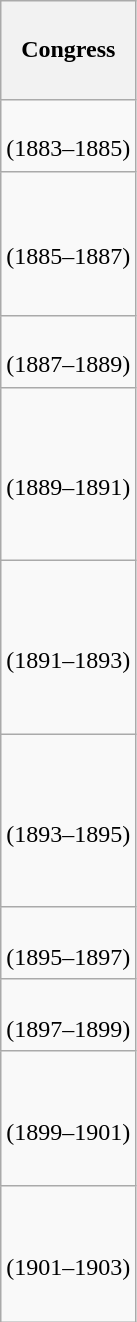<table class="wikitable" style="float:left; margin:0; margin-right:-0.5px; margin-top:14px; text-align:center;">
<tr style="white-space:nowrap; height:4.1em;">
<th>Congress</th>
</tr>
<tr style="white-space:nowrap; height:3em;">
<td><strong></strong><br>(1883–1885)</td>
</tr>
<tr style="white-space:nowrap; height:6em">
<td><strong></strong><br>(1885–1887)</td>
</tr>
<tr style="white-space:nowrap; height:3em">
<td><strong></strong><br>(1887–1889)</td>
</tr>
<tr style="white-space:nowrap; height:7.22em">
<td><strong></strong><br>(1889–1891)</td>
</tr>
<tr style="white-space:nowrap; height:7.22em">
<td><strong></strong><br>(1891–1893)</td>
</tr>
<tr style="white-space:nowrap; height:7.22em;">
<td><strong></strong><br>(1893–1895)</td>
</tr>
<tr style="white-space:nowrap; height:3em">
<td><strong></strong><br>(1895–1897)</td>
</tr>
<tr style="white-space:nowrap; height:3em">
<td><strong></strong><br>(1897–1899)</td>
</tr>
<tr style="white-space:nowrap; height:5.64em">
<td><strong></strong><br>(1899–1901)</td>
</tr>
<tr style="white-space:nowrap; height:5.64em">
<td><strong></strong><br>(1901–1903)</td>
</tr>
</table>
